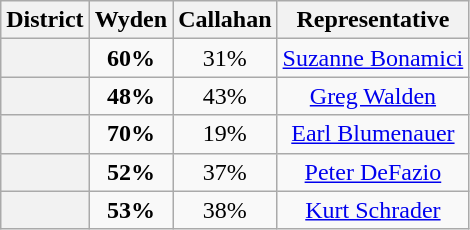<table class=wikitable>
<tr>
<th>District</th>
<th>Wyden</th>
<th>Callahan</th>
<th>Representative</th>
</tr>
<tr align=center>
<th></th>
<td><strong>60%</strong></td>
<td>31%</td>
<td><a href='#'>Suzanne Bonamici</a></td>
</tr>
<tr align=center>
<th></th>
<td><strong>48%</strong></td>
<td>43%</td>
<td><a href='#'>Greg Walden</a></td>
</tr>
<tr align=center>
<th></th>
<td><strong>70%</strong></td>
<td>19%</td>
<td><a href='#'>Earl Blumenauer</a></td>
</tr>
<tr align=center>
<th></th>
<td><strong>52%</strong></td>
<td>37%</td>
<td><a href='#'>Peter DeFazio</a></td>
</tr>
<tr align=center>
<th></th>
<td><strong>53%</strong></td>
<td>38%</td>
<td><a href='#'>Kurt Schrader</a></td>
</tr>
</table>
